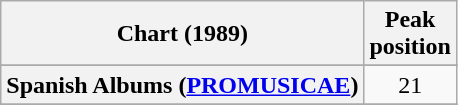<table class="wikitable sortable plainrowheaders" style="text-align:center">
<tr>
<th scope="col">Chart (1989)</th>
<th scope="col">Peak<br>position</th>
</tr>
<tr>
</tr>
<tr>
</tr>
<tr>
</tr>
<tr>
<th scope="row">Spanish Albums (<a href='#'>PROMUSICAE</a>)</th>
<td>21</td>
</tr>
<tr>
</tr>
<tr>
</tr>
<tr>
</tr>
</table>
